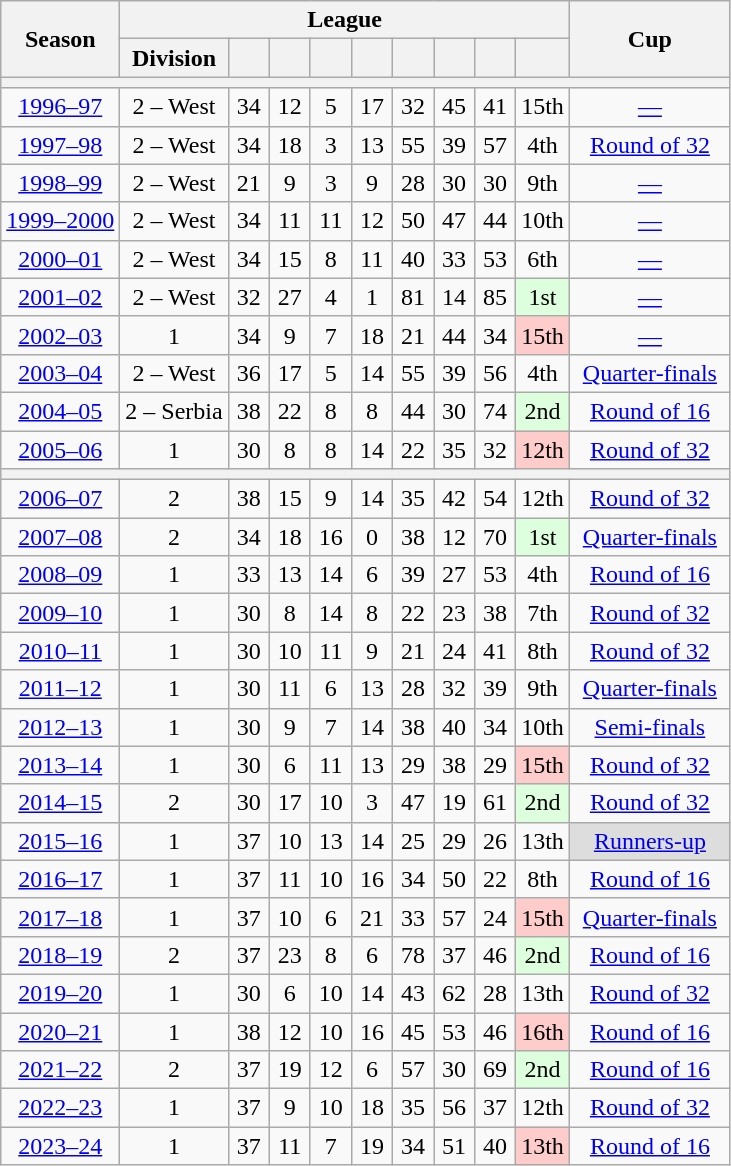<table class="wikitable sortable" style="text-align:center">
<tr>
<th rowspan="2">Season</th>
<th colspan="9">League</th>
<th rowspan="2" width="100">Cup</th>
</tr>
<tr>
<th>Division</th>
<th width="20"></th>
<th width="20"></th>
<th width="20"></th>
<th width="20"></th>
<th width="20"></th>
<th width="20"></th>
<th width="20"></th>
<th width="20"></th>
</tr>
<tr>
<th colspan="11"></th>
</tr>
<tr>
<td><a href='#'>1996–97</a></td>
<td>2 – West</td>
<td>34</td>
<td>12</td>
<td>5</td>
<td>17</td>
<td>32</td>
<td>45</td>
<td>41</td>
<td>15th</td>
<td><a href='#'>—</a></td>
</tr>
<tr>
<td><a href='#'>1997–98</a></td>
<td>2 – West</td>
<td>34</td>
<td>18</td>
<td>3</td>
<td>13</td>
<td>55</td>
<td>39</td>
<td>57</td>
<td>4th</td>
<td><a href='#'>Round of 32</a></td>
</tr>
<tr>
<td><a href='#'>1998–99</a></td>
<td>2 – West</td>
<td>21</td>
<td>9</td>
<td>3</td>
<td>9</td>
<td>28</td>
<td>30</td>
<td>30</td>
<td>9th</td>
<td><a href='#'>—</a></td>
</tr>
<tr>
<td><a href='#'>1999–2000</a></td>
<td>2 – West</td>
<td>34</td>
<td>11</td>
<td>11</td>
<td>12</td>
<td>50</td>
<td>47</td>
<td>44</td>
<td>10th</td>
<td><a href='#'>—</a></td>
</tr>
<tr>
<td><a href='#'>2000–01</a></td>
<td>2 – West</td>
<td>34</td>
<td>15</td>
<td>8</td>
<td>11</td>
<td>40</td>
<td>33</td>
<td>53</td>
<td>6th</td>
<td><a href='#'>—</a></td>
</tr>
<tr>
<td><a href='#'>2001–02</a></td>
<td>2 – West</td>
<td>32</td>
<td>27</td>
<td>4</td>
<td>1</td>
<td>81</td>
<td>14</td>
<td>85</td>
<td style="background-color:#DFD">1st</td>
<td><a href='#'>—</a></td>
</tr>
<tr>
<td><a href='#'>2002–03</a></td>
<td>1</td>
<td>34</td>
<td>9</td>
<td>7</td>
<td>18</td>
<td>21</td>
<td>44</td>
<td>34</td>
<td style="background-color:#FCC">15th</td>
<td><a href='#'>—</a></td>
</tr>
<tr>
<td><a href='#'>2003–04</a></td>
<td>2 – West</td>
<td>36</td>
<td>17</td>
<td>5</td>
<td>14</td>
<td>55</td>
<td>39</td>
<td>56</td>
<td>4th</td>
<td><a href='#'>Quarter-finals</a></td>
</tr>
<tr>
<td><a href='#'>2004–05</a></td>
<td>2 – Serbia</td>
<td>38</td>
<td>22</td>
<td>8</td>
<td>8</td>
<td>44</td>
<td>30</td>
<td>74</td>
<td style="background-color:#DFD">2nd</td>
<td><a href='#'>Round of 16</a></td>
</tr>
<tr>
<td><a href='#'>2005–06</a></td>
<td>1</td>
<td>30</td>
<td>8</td>
<td>8</td>
<td>14</td>
<td>22</td>
<td>35</td>
<td>32</td>
<td style="background-color:#FCC">12th</td>
<td><a href='#'>Round of 32</a></td>
</tr>
<tr>
<th colspan="11"></th>
</tr>
<tr>
<td><a href='#'>2006–07</a></td>
<td>2</td>
<td>38</td>
<td>15</td>
<td>9</td>
<td>14</td>
<td>35</td>
<td>42</td>
<td>54</td>
<td>12th</td>
<td><a href='#'>Round of 32</a></td>
</tr>
<tr>
<td><a href='#'>2007–08</a></td>
<td>2</td>
<td>34</td>
<td>18</td>
<td>16</td>
<td>0</td>
<td>38</td>
<td>12</td>
<td>70</td>
<td style="background-color:#DFD">1st</td>
<td><a href='#'>Quarter-finals</a></td>
</tr>
<tr>
<td><a href='#'>2008–09</a></td>
<td>1</td>
<td>33</td>
<td>13</td>
<td>14</td>
<td>6</td>
<td>39</td>
<td>27</td>
<td>53</td>
<td>4th</td>
<td><a href='#'>Round of 16</a></td>
</tr>
<tr>
<td><a href='#'>2009–10</a></td>
<td>1</td>
<td>30</td>
<td>8</td>
<td>14</td>
<td>8</td>
<td>22</td>
<td>23</td>
<td>38</td>
<td>7th</td>
<td><a href='#'>Round of 32</a></td>
</tr>
<tr>
<td><a href='#'>2010–11</a></td>
<td>1</td>
<td>30</td>
<td>10</td>
<td>11</td>
<td>9</td>
<td>21</td>
<td>24</td>
<td>41</td>
<td>8th</td>
<td><a href='#'>Round of 32</a></td>
</tr>
<tr>
<td><a href='#'>2011–12</a></td>
<td>1</td>
<td>30</td>
<td>11</td>
<td>6</td>
<td>13</td>
<td>28</td>
<td>32</td>
<td>39</td>
<td>9th</td>
<td><a href='#'>Quarter-finals</a></td>
</tr>
<tr>
<td><a href='#'>2012–13</a></td>
<td>1</td>
<td>30</td>
<td>9</td>
<td>7</td>
<td>14</td>
<td>38</td>
<td>40</td>
<td>34</td>
<td>10th</td>
<td><a href='#'>Semi-finals</a></td>
</tr>
<tr>
<td><a href='#'>2013–14</a></td>
<td>1</td>
<td>30</td>
<td>6</td>
<td>11</td>
<td>13</td>
<td>29</td>
<td>38</td>
<td>29</td>
<td style="background-color:#FCC">15th</td>
<td><a href='#'>Round of 32</a></td>
</tr>
<tr>
<td><a href='#'>2014–15</a></td>
<td>2</td>
<td>30</td>
<td>17</td>
<td>10</td>
<td>3</td>
<td>47</td>
<td>19</td>
<td>61</td>
<td style="background-color:#DFD">2nd</td>
<td><a href='#'>Round of 32</a></td>
</tr>
<tr>
<td><a href='#'>2015–16</a></td>
<td>1</td>
<td>37</td>
<td>10</td>
<td>13</td>
<td>14</td>
<td>25</td>
<td>29</td>
<td>26</td>
<td>13th</td>
<td style="background-color:#DDD"><a href='#'>Runners-up</a></td>
</tr>
<tr>
<td><a href='#'>2016–17</a></td>
<td>1</td>
<td>37</td>
<td>11</td>
<td>10</td>
<td>16</td>
<td>34</td>
<td>50</td>
<td>22</td>
<td>8th</td>
<td><a href='#'>Round of 16</a></td>
</tr>
<tr>
<td><a href='#'>2017–18</a></td>
<td>1</td>
<td>37</td>
<td>10</td>
<td>6</td>
<td>21</td>
<td>33</td>
<td>57</td>
<td>24</td>
<td style="background-color:#FCC">15th</td>
<td><a href='#'>Quarter-finals</a></td>
</tr>
<tr>
<td><a href='#'>2018–19</a></td>
<td>2</td>
<td>37</td>
<td>23</td>
<td>8</td>
<td>6</td>
<td>78</td>
<td>37</td>
<td>46</td>
<td style="background-color:#DFD">2nd</td>
<td><a href='#'>Round of 16</a></td>
</tr>
<tr>
<td><a href='#'>2019–20</a></td>
<td>1</td>
<td>30</td>
<td>6</td>
<td>10</td>
<td>14</td>
<td>43</td>
<td>62</td>
<td>28</td>
<td>13th</td>
<td><a href='#'>Round of 32</a></td>
</tr>
<tr>
<td><a href='#'>2020–21</a></td>
<td>1</td>
<td>38</td>
<td>12</td>
<td>10</td>
<td>16</td>
<td>45</td>
<td>53</td>
<td>46</td>
<td style="background-color:#FCC">16th</td>
<td><a href='#'>Round of 16</a></td>
</tr>
<tr>
<td><a href='#'>2021–22</a></td>
<td>2</td>
<td>37</td>
<td>19</td>
<td>12</td>
<td>6</td>
<td>57</td>
<td>30</td>
<td>69</td>
<td style="background-color:#DFD">2nd</td>
<td><a href='#'>Round of 16</a></td>
</tr>
<tr>
<td><a href='#'>2022–23</a></td>
<td>1</td>
<td>37</td>
<td>9</td>
<td>10</td>
<td>18</td>
<td>35</td>
<td>56</td>
<td>37</td>
<td>12th</td>
<td><a href='#'>Round of 32</a></td>
</tr>
<tr>
<td><a href='#'>2023–24</a></td>
<td>1</td>
<td>37</td>
<td>11</td>
<td>7</td>
<td>19</td>
<td>34</td>
<td>51</td>
<td>40</td>
<td style="background-color:#FCC">13th</td>
<td><a href='#'>Round of 16</a></td>
</tr>
</table>
